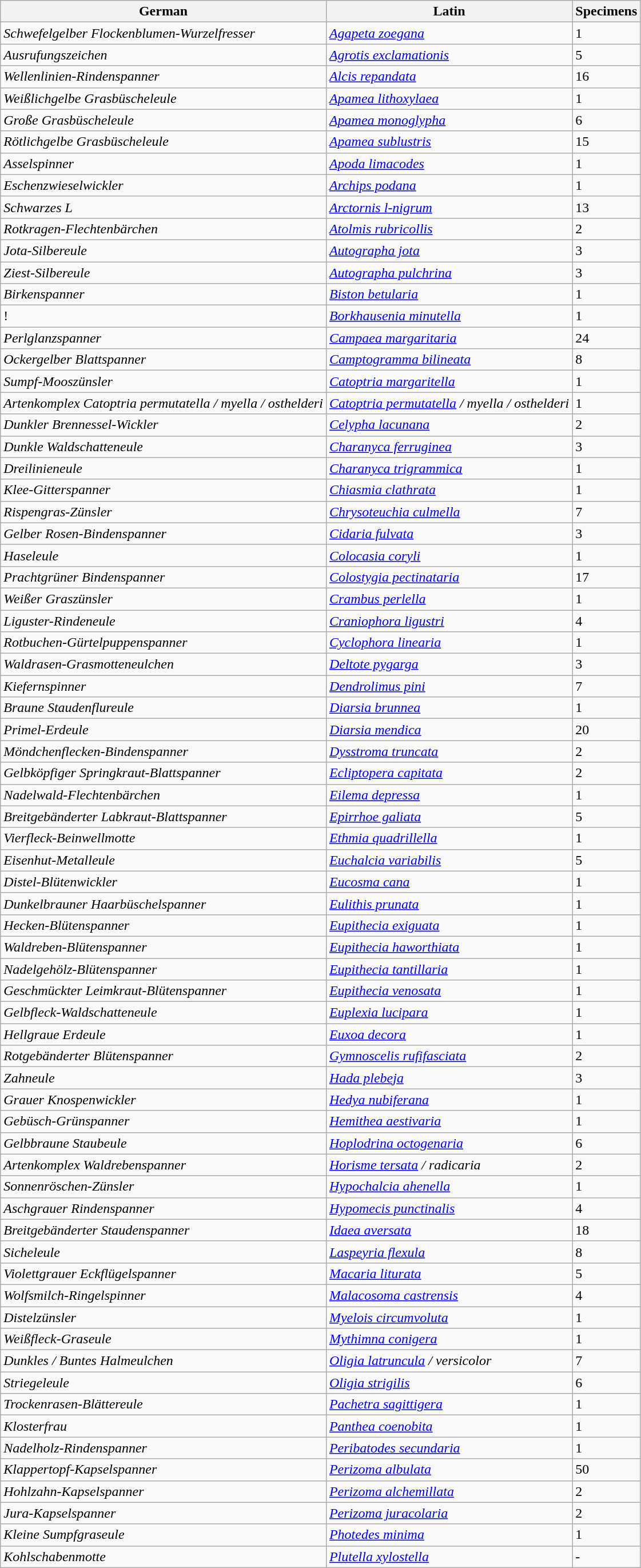<table class="wikitable">
<tr>
<th>German</th>
<th>Latin</th>
<th>Specimens</th>
</tr>
<tr>
<td><em>Schwefelgelber Flockenblumen-Wurzelfresser</em></td>
<td><em><a href='#'>Agapeta zoegana</a></em></td>
<td>1</td>
</tr>
<tr>
<td><em>Ausrufungszeichen</em></td>
<td><em><a href='#'>Agrotis exclamationis</a></em></td>
<td>5</td>
</tr>
<tr>
<td><em>Wellenlinien-Rindenspanner</em></td>
<td><em><a href='#'>Alcis repandata</a></em></td>
<td>16</td>
</tr>
<tr>
<td><em>Weißlichgelbe Grasbüscheleule</em></td>
<td><em><a href='#'>Apamea lithoxylaea</a></em></td>
<td>1</td>
</tr>
<tr>
<td><em>Große Grasbüscheleule</em></td>
<td><em><a href='#'>Apamea monoglypha</a></em></td>
<td>6</td>
</tr>
<tr>
<td><em>Rötlichgelbe Grasbüscheleule</em></td>
<td><em><a href='#'>Apamea sublustris</a></em></td>
<td>15</td>
</tr>
<tr>
<td><em>Asselspinner</em></td>
<td><em><a href='#'>Apoda limacodes</a></em></td>
<td>1</td>
</tr>
<tr>
<td><em>Eschenzwieselwickler</em></td>
<td><em><a href='#'>Archips podana</a></em></td>
<td>1</td>
</tr>
<tr>
<td><em>Schwarzes L</em></td>
<td><em><a href='#'>Arctornis l-nigrum</a></em></td>
<td>13</td>
</tr>
<tr>
<td><em>Rotkragen-Flechtenbärchen</em></td>
<td><em><a href='#'>Atolmis rubricollis</a></em></td>
<td>2</td>
</tr>
<tr>
<td><em>Jota-Silbereule</em></td>
<td><em><a href='#'>Autographa jota</a></em></td>
<td>3</td>
</tr>
<tr>
<td><em>Ziest-Silbereule</em></td>
<td><em><a href='#'>Autographa pulchrina</a></em></td>
<td>3</td>
</tr>
<tr>
<td><em>Birkenspanner</em></td>
<td><em><a href='#'>Biston betularia</a></em></td>
<td>1</td>
</tr>
<tr>
<td>!</td>
<td><em><a href='#'>Borkhausenia minutella</a></em></td>
<td>1</td>
</tr>
<tr>
<td><em>Perlglanzspanner</em></td>
<td><em><a href='#'>Campaea margaritaria</a></em></td>
<td>24</td>
</tr>
<tr>
<td><em>Ockergelber Blattspanner</em></td>
<td><em><a href='#'>Camptogramma bilineata</a></em></td>
<td>8</td>
</tr>
<tr>
<td><em>Sumpf-Mooszünsler</em></td>
<td><em><a href='#'>Catoptria margaritella</a></em></td>
<td>1</td>
</tr>
<tr>
<td><em>Artenkomplex Catoptria permutatella / myella / osthelderi</em></td>
<td><em><a href='#'>Catoptria permutatella</a> / myella / osthelderi</em></td>
<td>1</td>
</tr>
<tr>
<td><em>Dunkler Brennessel-Wickler</em></td>
<td><em><a href='#'>Celypha lacunana</a></em></td>
<td>2</td>
</tr>
<tr>
<td><em>Dunkle Waldschatteneule</em></td>
<td><em><a href='#'>Charanyca ferruginea</a></em></td>
<td>3</td>
</tr>
<tr>
<td><em>Dreilinieneule</em></td>
<td><em><a href='#'>Charanyca trigrammica</a></em></td>
<td>1</td>
</tr>
<tr>
<td><em>Klee-Gitterspanner</em></td>
<td><em><a href='#'>Chiasmia clathrata</a></em></td>
<td>1</td>
</tr>
<tr>
<td><em>Rispengras-Zünsler</em></td>
<td><em><a href='#'>Chrysoteuchia culmella</a></em></td>
<td>7</td>
</tr>
<tr>
<td><em>Gelber Rosen-Bindenspanner</em></td>
<td><em><a href='#'>Cidaria fulvata</a></em></td>
<td>3</td>
</tr>
<tr>
<td><em>Haseleule</em></td>
<td><em><a href='#'>Colocasia coryli</a></em></td>
<td>1</td>
</tr>
<tr>
<td><em>Prachtgrüner Bindenspanner</em></td>
<td><em><a href='#'>Colostygia pectinataria</a></em></td>
<td>17</td>
</tr>
<tr>
<td><em>Weißer Graszünsler</em></td>
<td><em><a href='#'>Crambus perlella</a></em></td>
<td>1</td>
</tr>
<tr>
<td><em>Liguster-Rindeneule</em></td>
<td><em><a href='#'>Craniophora ligustri</a></em></td>
<td>4</td>
</tr>
<tr>
<td><em>Rotbuchen-Gürtelpuppenspanner</em></td>
<td><em><a href='#'>Cyclophora linearia</a></em></td>
<td>1</td>
</tr>
<tr>
<td><em>Waldrasen-Grasmotteneulchen</em></td>
<td><em><a href='#'>Deltote pygarga</a></em></td>
<td>3</td>
</tr>
<tr>
<td><em>Kiefernspinner</em></td>
<td><em><a href='#'>Dendrolimus pini</a></em></td>
<td>7</td>
</tr>
<tr>
<td><em>Braune Staudenflureule</em></td>
<td><em><a href='#'>Diarsia brunnea</a></em></td>
<td>1</td>
</tr>
<tr>
<td><em>Primel-Erdeule</em></td>
<td><em><a href='#'>Diarsia mendica</a></em></td>
<td>20</td>
</tr>
<tr>
<td><em>Möndchenflecken-Bindenspanner</em></td>
<td><em><a href='#'>Dysstroma truncata</a></em></td>
<td>2</td>
</tr>
<tr>
<td><em>Gelbköpfiger Springkraut-Blattspanner</em></td>
<td><em><a href='#'>Ecliptopera capitata</a></em></td>
<td>2</td>
</tr>
<tr>
<td><em>Nadelwald-Flechtenbärchen</em></td>
<td><em><a href='#'>Eilema depressa</a></em></td>
<td>1</td>
</tr>
<tr>
<td><em>Breitgebänderter Labkraut-Blattspanner</em></td>
<td><em><a href='#'>Epirrhoe galiata</a></em></td>
<td>5</td>
</tr>
<tr>
<td><em>Vierfleck-Beinwellmotte</em></td>
<td><em><a href='#'>Ethmia quadrillella</a></em></td>
<td>1</td>
</tr>
<tr>
<td><em>Eisenhut-Metalleule</em></td>
<td><em><a href='#'>Euchalcia variabilis</a></em></td>
<td>5</td>
</tr>
<tr>
<td><em>Distel-Blütenwickler</em></td>
<td><em><a href='#'>Eucosma cana</a></em></td>
<td>1</td>
</tr>
<tr>
<td><em>Dunkelbrauner Haarbüschelspanner</em></td>
<td><em><a href='#'>Eulithis prunata</a></em></td>
<td>1</td>
</tr>
<tr>
<td><em>Hecken-Blütenspanner</em></td>
<td><em><a href='#'>Eupithecia exiguata</a></em></td>
<td>1</td>
</tr>
<tr>
<td><em>Waldreben-Blütenspanner</em></td>
<td><em><a href='#'>Eupithecia haworthiata</a></em></td>
<td>1</td>
</tr>
<tr>
<td><em>Nadelgehölz-Blütenspanner</em></td>
<td><em><a href='#'>Eupithecia tantillaria</a></em></td>
<td>1</td>
</tr>
<tr>
<td><em>Geschmückter Leimkraut-Blütenspanner</em></td>
<td><em><a href='#'>Eupithecia venosata</a></em></td>
<td>1</td>
</tr>
<tr |->
<td><em>Gelbfleck-Waldschatteneule</em></td>
<td><em><a href='#'>Euplexia lucipara</a></em></td>
<td>1</td>
</tr>
<tr>
<td><em>Hellgraue Erdeule</em></td>
<td><em><a href='#'>Euxoa decora</a></em></td>
<td>1</td>
</tr>
<tr>
<td><em>Rotgebänderter Blütenspanner</em></td>
<td><em><a href='#'>Gymnoscelis rufifasciata</a></em></td>
<td>2</td>
</tr>
<tr>
<td><em>Zahneule</em></td>
<td><em><a href='#'>Hada plebeja</a></em></td>
<td>3</td>
</tr>
<tr>
<td><em>Grauer Knospenwickler</em></td>
<td><em><a href='#'>Hedya nubiferana</a></em></td>
<td>1</td>
</tr>
<tr>
<td><em>Gebüsch-Grünspanner</em></td>
<td><em><a href='#'>Hemithea aestivaria</a></em></td>
<td>1</td>
</tr>
<tr>
<td><em>Gelbbraune Staubeule</em></td>
<td><em><a href='#'>Hoplodrina octogenaria</a></em></td>
<td>6</td>
</tr>
<tr>
<td><em>Artenkomplex Waldrebenspanner</em></td>
<td><em><a href='#'>Horisme tersata</a> / radicaria</em></td>
<td>2</td>
</tr>
<tr>
<td><em>Sonnenröschen-Zünsler</em></td>
<td><em><a href='#'>Hypochalcia ahenella</a></em></td>
<td>1</td>
</tr>
<tr>
<td><em>Aschgrauer Rindenspanner</em></td>
<td><em><a href='#'>Hypomecis punctinalis</a></em></td>
<td>4</td>
</tr>
<tr>
<td><em>Breitgebänderter Staudenspanner</em></td>
<td><em><a href='#'>Idaea aversata</a></em></td>
<td>18</td>
</tr>
<tr>
<td><em>Sicheleule</em></td>
<td><em><a href='#'>Laspeyria flexula</a></em></td>
<td>8</td>
</tr>
<tr>
<td><em>Violettgrauer Eckflügelspanner</em></td>
<td><em><a href='#'>Macaria liturata</a></em></td>
<td>5</td>
</tr>
<tr>
<td><em>Wolfsmilch-Ringelspinner</em></td>
<td><em><a href='#'>Malacosoma castrensis</a></em></td>
<td>4</td>
</tr>
<tr>
<td><em>Distelzünsler</em></td>
<td><em><a href='#'>Myelois circumvoluta</a></em></td>
<td>1</td>
</tr>
<tr>
<td><em>Weißfleck-Graseule</em></td>
<td><em><a href='#'>Mythimna conigera</a></em></td>
<td>1</td>
</tr>
<tr>
<td><em>Dunkles / Buntes Halmeulchen</em></td>
<td><em><a href='#'>Oligia latruncula</a> / versicolor</em></td>
<td>7</td>
</tr>
<tr>
<td><em>Striegeleule</em></td>
<td><em><a href='#'>Oligia strigilis</a></em></td>
<td>6</td>
</tr>
<tr>
<td><em>Trockenrasen-Blättereule</em></td>
<td><em><a href='#'>Pachetra sagittigera</a></em></td>
<td>1</td>
</tr>
<tr>
<td><em>Klosterfrau</em></td>
<td><em><a href='#'>Panthea coenobita</a></em></td>
<td>1</td>
</tr>
<tr>
<td><em>Nadelholz-Rindenspanner</em></td>
<td><em><a href='#'>Peribatodes secundaria</a></em></td>
<td>1</td>
</tr>
<tr>
<td><em>Klappertopf-Kapselspanner</em></td>
<td><em><a href='#'>Perizoma albulata</a></em></td>
<td>50</td>
</tr>
<tr>
<td><em>Hohlzahn-Kapselspanner</em></td>
<td><em><a href='#'>Perizoma alchemillata</a></em></td>
<td>2</td>
</tr>
<tr>
<td><em>Jura-Kapselspanner</em></td>
<td><em><a href='#'>Perizoma juracolaria</a></em></td>
<td>2</td>
</tr>
<tr |->
<td><em>Kleine Sumpfgraseule</em></td>
<td><em><a href='#'>Photedes minima</a></em></td>
<td>1</td>
</tr>
<tr>
<td><em>Kohlschabenmotte</em></td>
<td><em><a href='#'>Plutella xylostella</a></em></td>
<td>-</td>
</tr>
</table>
